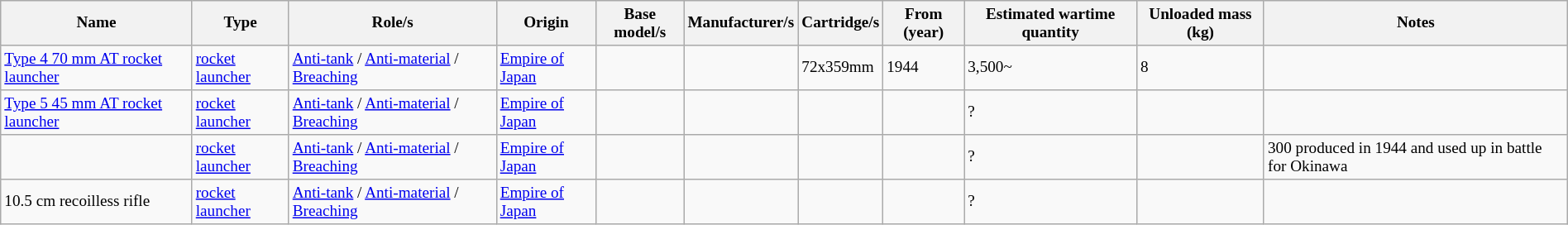<table class="wikitable sortable" style="margin:left; width:100%; font-size:80%; border-collapse:collapse;">
<tr>
<th>Name</th>
<th>Type</th>
<th>Role/s</th>
<th>Origin</th>
<th>Base model/s</th>
<th>Manufacturer/s</th>
<th>Cartridge/s</th>
<th>From (year)</th>
<th>Estimated wartime quantity</th>
<th>Unloaded mass (kg)</th>
<th>Notes</th>
</tr>
<tr>
<td><a href='#'>Type 4 70 mm AT rocket launcher</a></td>
<td><a href='#'>rocket launcher</a></td>
<td><a href='#'>Anti-tank</a> / <a href='#'>Anti-material</a> / <a href='#'>Breaching</a></td>
<td> <a href='#'>Empire of Japan</a></td>
<td></td>
<td></td>
<td>72x359mm</td>
<td>1944</td>
<td>3,500~</td>
<td>8</td>
<td></td>
</tr>
<tr>
<td><a href='#'>Type 5 45 mm AT rocket launcher</a></td>
<td><a href='#'>rocket launcher</a></td>
<td><a href='#'>Anti-tank</a> / <a href='#'>Anti-material</a> / <a href='#'>Breaching</a></td>
<td> <a href='#'>Empire of Japan</a></td>
<td></td>
<td></td>
<td></td>
<td></td>
<td>?</td>
<td></td>
<td></td>
</tr>
<tr>
<td></td>
<td><a href='#'>rocket launcher</a></td>
<td><a href='#'>Anti-tank</a> / <a href='#'>Anti-material</a> / <a href='#'>Breaching</a></td>
<td> <a href='#'>Empire of Japan</a></td>
<td></td>
<td></td>
<td></td>
<td></td>
<td>?</td>
<td></td>
<td>300 produced in 1944 and used up in battle for Okinawa</td>
</tr>
<tr>
<td>10.5 cm recoilless rifle</td>
<td><a href='#'>rocket launcher</a></td>
<td><a href='#'>Anti-tank</a> / <a href='#'>Anti-material</a> / <a href='#'>Breaching</a></td>
<td> <a href='#'>Empire of Japan</a></td>
<td></td>
<td></td>
<td></td>
<td></td>
<td>?</td>
<td></td>
<td></td>
</tr>
</table>
